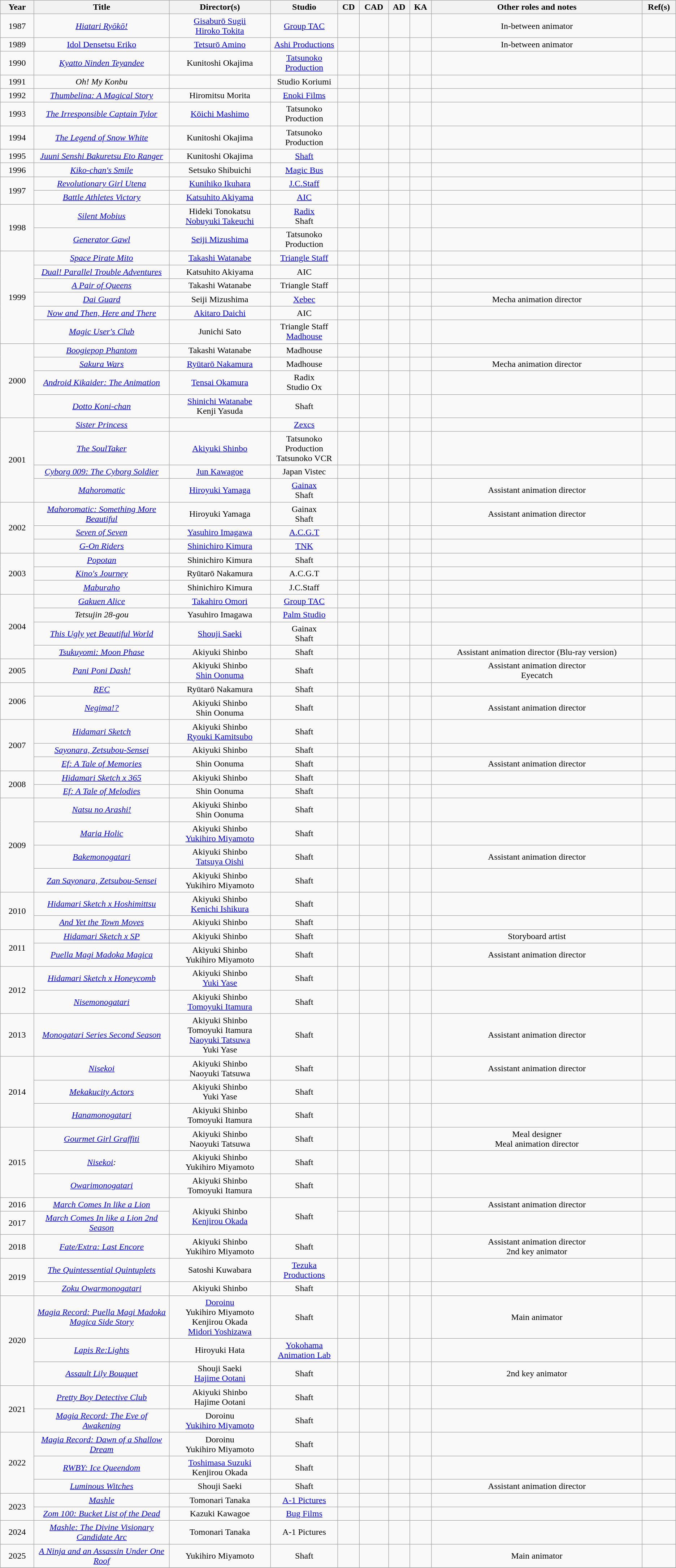<table class="wikitable sortable" style="text-align:center; margin=auto; ">
<tr>
<th scope="col" width=5%>Year</th>
<th scope="col" width=20%>Title</th>
<th scope="col" width=15%>Director(s)</th>
<th scope="col" width=10%>Studio</th>
<th scope="col" class="unsortable">CD</th>
<th scope="col" class="unsortable">CAD</th>
<th scope="col" class="unsortable">AD</th>
<th scope="col" class="unsortable">KA</th>
<th scope="col" class="unsortable">Other roles and notes</th>
<th scope="col" class="unsortable">Ref(s)</th>
</tr>
<tr>
<td>1987</td>
<td><em><a href='#'>Hiatari Ryōkō!</a></em></td>
<td><a href='#'>Gisaburō Sugii</a><br><a href='#'>Hiroko Tokita</a></td>
<td><a href='#'>Group TAC</a></td>
<td></td>
<td></td>
<td></td>
<td></td>
<td>In-between animator</td>
<td></td>
</tr>
<tr>
<td>1989</td>
<td><a href='#'>Idol Densetsu Eriko</a></td>
<td><a href='#'>Tetsurō Amino</a></td>
<td><a href='#'>Ashi Productions</a></td>
<td></td>
<td></td>
<td></td>
<td></td>
<td>In-between animator</td>
<td></td>
</tr>
<tr>
<td>1990</td>
<td><em><a href='#'>Kyatto Ninden Teyandee</a></em></td>
<td>Kunitoshi Okajima</td>
<td><a href='#'>Tatsunoko Production</a></td>
<td></td>
<td></td>
<td></td>
<td></td>
<td></td>
<td></td>
</tr>
<tr>
<td>1991</td>
<td><em>Oh! My Konbu</em></td>
<td></td>
<td>Studio Koriumi</td>
<td></td>
<td></td>
<td></td>
<td></td>
<td></td>
<td></td>
</tr>
<tr>
<td>1992</td>
<td><em><a href='#'>Thumbelina: A Magical Story</a></em></td>
<td>Hiromitsu Morita</td>
<td><a href='#'>Enoki Films</a></td>
<td></td>
<td></td>
<td></td>
<td></td>
<td></td>
<td></td>
</tr>
<tr>
<td>1993</td>
<td><em><a href='#'>The Irresponsible Captain Tylor</a></em></td>
<td><a href='#'>Kōichi Mashimo</a></td>
<td>Tatsunoko Production</td>
<td></td>
<td></td>
<td></td>
<td></td>
<td></td>
<td></td>
</tr>
<tr>
<td>1994</td>
<td><em><a href='#'>The Legend of Snow White</a></em></td>
<td>Kunitoshi Okajima</td>
<td>Tatsunoko Production</td>
<td></td>
<td></td>
<td></td>
<td></td>
<td></td>
<td></td>
</tr>
<tr>
<td>1995</td>
<td><em><a href='#'>Juuni Senshi Bakuretsu Eto Ranger</a></em></td>
<td>Kunitoshi Okajima</td>
<td><a href='#'>Shaft</a></td>
<td></td>
<td></td>
<td></td>
<td></td>
<td></td>
<td></td>
</tr>
<tr>
<td>1996</td>
<td><em><a href='#'>Kiko-chan's Smile</a></em></td>
<td>Setsuko Shibuichi</td>
<td><a href='#'>Magic Bus</a></td>
<td></td>
<td></td>
<td></td>
<td></td>
<td></td>
<td></td>
</tr>
<tr>
<td rowspan="2">1997</td>
<td><em><a href='#'>Revolutionary Girl Utena</a></em></td>
<td><a href='#'>Kunihiko Ikuhara</a></td>
<td><a href='#'>J.C.Staff</a></td>
<td></td>
<td></td>
<td></td>
<td></td>
<td></td>
<td></td>
</tr>
<tr>
<td><em><a href='#'>Battle Athletes Victory</a></em></td>
<td><a href='#'>Katsuhito Akiyama</a></td>
<td><a href='#'>AIC</a></td>
<td></td>
<td></td>
<td></td>
<td></td>
<td></td>
<td></td>
</tr>
<tr>
<td rowspan="2">1998</td>
<td><em><a href='#'>Silent Mobius</a></em></td>
<td>Hideki Tonokatsu<br><a href='#'>Nobuyuki Takeuchi</a></td>
<td><a href='#'>Radix</a><br>Shaft</td>
<td></td>
<td></td>
<td></td>
<td></td>
<td></td>
<td></td>
</tr>
<tr>
<td><em><a href='#'>Generator Gawl</a></em></td>
<td><a href='#'>Seiji Mizushima</a></td>
<td>Tatsunoko Production</td>
<td></td>
<td></td>
<td></td>
<td></td>
<td></td>
<td></td>
</tr>
<tr>
<td rowspan="6">1999</td>
<td><em><a href='#'>Space Pirate Mito</a></em></td>
<td><a href='#'>Takashi Watanabe</a></td>
<td><a href='#'>Triangle Staff</a></td>
<td></td>
<td></td>
<td></td>
<td></td>
<td></td>
<td></td>
</tr>
<tr>
<td><em><a href='#'>Dual! Parallel Trouble Adventures</a></em></td>
<td>Katsuhito Akiyama</td>
<td>AIC</td>
<td></td>
<td></td>
<td></td>
<td></td>
<td></td>
<td></td>
</tr>
<tr>
<td><em><a href='#'>A Pair of Queens</a></em></td>
<td>Takashi Watanabe</td>
<td>Triangle Staff</td>
<td></td>
<td></td>
<td></td>
<td></td>
<td></td>
<td></td>
</tr>
<tr>
<td><em><a href='#'>Dai Guard</a></em></td>
<td>Seiji Mizushima</td>
<td><a href='#'>Xebec</a></td>
<td></td>
<td></td>
<td></td>
<td></td>
<td>Mecha animation director</td>
<td></td>
</tr>
<tr>
<td><em><a href='#'>Now and Then, Here and There</a></em></td>
<td><a href='#'>Akitaro Daichi</a></td>
<td>AIC</td>
<td></td>
<td></td>
<td></td>
<td></td>
<td></td>
<td></td>
</tr>
<tr>
<td><em><a href='#'>Magic User's Club</a></em></td>
<td>Junichi Sato</td>
<td>Triangle Staff<br><a href='#'>Madhouse</a></td>
<td></td>
<td></td>
<td></td>
<td></td>
<td></td>
<td></td>
</tr>
<tr>
<td rowspan="4">2000</td>
<td><em><a href='#'>Boogiepop Phantom</a></em></td>
<td>Takashi Watanabe</td>
<td>Madhouse</td>
<td></td>
<td></td>
<td></td>
<td></td>
<td></td>
<td></td>
</tr>
<tr>
<td><em><a href='#'>Sakura Wars</a></em></td>
<td><a href='#'>Ryūtarō Nakamura</a></td>
<td>Madhouse</td>
<td></td>
<td></td>
<td></td>
<td></td>
<td>Mecha animation director</td>
<td></td>
</tr>
<tr>
<td><em><a href='#'>Android Kikaider: The Animation</a></em></td>
<td><a href='#'>Tensai Okamura</a></td>
<td>Radix<br>Studio Ox</td>
<td></td>
<td></td>
<td></td>
<td></td>
<td></td>
<td></td>
</tr>
<tr>
<td><em><a href='#'>Dotto Koni-chan</a></em></td>
<td><a href='#'>Shinichi Watanabe</a><br>Kenji Yasuda</td>
<td>Shaft</td>
<td></td>
<td></td>
<td></td>
<td></td>
<td></td>
<td></td>
</tr>
<tr>
<td rowspan="4">2001</td>
<td><em><a href='#'>Sister Princess</a></em></td>
<td></td>
<td><a href='#'>Zexcs</a></td>
<td></td>
<td></td>
<td></td>
<td></td>
<td></td>
<td></td>
</tr>
<tr>
<td><em><a href='#'>The SoulTaker</a></em></td>
<td><a href='#'>Akiyuki Shinbo</a></td>
<td>Tatsunoko Production<br>Tatsunoko VCR</td>
<td></td>
<td></td>
<td></td>
<td></td>
<td></td>
<td></td>
</tr>
<tr>
<td><em><a href='#'>Cyborg 009: The Cyborg Soldier</a></em></td>
<td><a href='#'>Jun Kawagoe</a></td>
<td>Japan Vistec</td>
<td></td>
<td></td>
<td></td>
<td></td>
<td></td>
<td></td>
</tr>
<tr>
<td><em><a href='#'>Mahoromatic</a></em></td>
<td><a href='#'>Hiroyuki Yamaga</a></td>
<td><a href='#'>Gainax</a><br>Shaft</td>
<td></td>
<td></td>
<td></td>
<td></td>
<td>Assistant animation director</td>
<td></td>
</tr>
<tr>
<td rowspan="3">2002</td>
<td><em><a href='#'>Mahoromatic: Something More Beautiful</a></em></td>
<td>Hiroyuki Yamaga</td>
<td>Gainax<br>Shaft</td>
<td></td>
<td></td>
<td></td>
<td></td>
<td>Assistant animation director</td>
<td></td>
</tr>
<tr>
<td><em><a href='#'>Seven of Seven</a></em></td>
<td><a href='#'>Yasuhiro Imagawa</a></td>
<td><a href='#'>A.C.G.T</a></td>
<td></td>
<td></td>
<td></td>
<td></td>
<td></td>
<td></td>
</tr>
<tr>
<td><em><a href='#'>G-On Riders</a></em></td>
<td><a href='#'>Shinichiro Kimura</a></td>
<td><a href='#'>TNK</a></td>
<td></td>
<td></td>
<td></td>
<td></td>
<td></td>
<td></td>
</tr>
<tr>
<td rowspan="3">2003</td>
<td><em><a href='#'>Popotan</a></em></td>
<td>Shinichiro Kimura</td>
<td>Shaft</td>
<td></td>
<td></td>
<td></td>
<td></td>
<td></td>
<td></td>
</tr>
<tr>
<td><em><a href='#'>Kino's Journey</a></em></td>
<td>Ryūtarō Nakamura</td>
<td>A.C.G.T</td>
<td></td>
<td></td>
<td></td>
<td></td>
<td></td>
<td></td>
</tr>
<tr>
<td><em><a href='#'>Maburaho</a></em></td>
<td>Shinichiro Kimura</td>
<td>J.C.Staff</td>
<td></td>
<td></td>
<td></td>
<td></td>
<td></td>
<td></td>
</tr>
<tr>
<td rowspan="4">2004</td>
<td><em><a href='#'>Gakuen Alice</a></em></td>
<td><a href='#'>Takahiro Omori</a></td>
<td><a href='#'>Group TAC</a></td>
<td></td>
<td></td>
<td></td>
<td></td>
<td></td>
<td></td>
</tr>
<tr>
<td><em>Tetsujin 28-gou</em></td>
<td>Yasuhiro Imagawa</td>
<td><a href='#'>Palm Studio</a></td>
<td></td>
<td></td>
<td></td>
<td></td>
<td></td>
<td></td>
</tr>
<tr>
<td><em><a href='#'>This Ugly yet Beautiful World</a></em></td>
<td><a href='#'>Shouji Saeki</a></td>
<td>Gainax<br>Shaft</td>
<td></td>
<td></td>
<td></td>
<td></td>
<td></td>
<td></td>
</tr>
<tr>
<td><em><a href='#'>Tsukuyomi: Moon Phase</a></em></td>
<td>Akiyuki Shinbo</td>
<td>Shaft</td>
<td></td>
<td></td>
<td></td>
<td></td>
<td>Assistant animation director (Blu-ray version)</td>
<td></td>
</tr>
<tr>
<td>2005</td>
<td><em><a href='#'>Pani Poni Dash!</a></em></td>
<td>Akiyuki Shinbo<br><a href='#'>Shin Oonuma</a></td>
<td>Shaft</td>
<td></td>
<td></td>
<td></td>
<td></td>
<td>Assistant animation director<br>Eyecatch</td>
<td></td>
</tr>
<tr>
<td rowspan="2">2006</td>
<td><em><a href='#'>REC</a></em></td>
<td>Ryūtarō Nakamura</td>
<td>Shaft</td>
<td></td>
<td></td>
<td></td>
<td></td>
<td></td>
<td></td>
</tr>
<tr>
<td><em><a href='#'>Negima!?</a></em></td>
<td>Akiyuki Shinbo<br>Shin Oonuma</td>
<td>Shaft</td>
<td></td>
<td></td>
<td></td>
<td></td>
<td>Assistant animation director</td>
<td></td>
</tr>
<tr>
<td rowspan="3">2007</td>
<td><em><a href='#'>Hidamari Sketch</a></em></td>
<td>Akiyuki Shinbo<br><a href='#'>Ryouki Kamitsubo</a></td>
<td>Shaft</td>
<td></td>
<td></td>
<td></td>
<td></td>
<td></td>
<td></td>
</tr>
<tr>
<td><em><a href='#'>Sayonara, Zetsubou-Sensei</a></em></td>
<td>Akiyuki Shinbo</td>
<td>Shaft</td>
<td></td>
<td></td>
<td></td>
<td></td>
<td></td>
<td></td>
</tr>
<tr>
<td><em><a href='#'>Ef: A Tale of Memories</a></em></td>
<td>Shin Oonuma</td>
<td>Shaft</td>
<td></td>
<td></td>
<td></td>
<td></td>
<td>Assistant animation director</td>
<td></td>
</tr>
<tr>
<td rowspan="2">2008</td>
<td><em><a href='#'>Hidamari Sketch x 365</a></em></td>
<td>Akiyuki Shinbo</td>
<td>Shaft</td>
<td></td>
<td></td>
<td></td>
<td></td>
<td></td>
<td></td>
</tr>
<tr>
<td><em><a href='#'>Ef: A Tale of Melodies</a></em></td>
<td>Shin Oonuma</td>
<td>Shaft</td>
<td></td>
<td></td>
<td></td>
<td></td>
<td></td>
<td></td>
</tr>
<tr>
<td rowspan="4">2009</td>
<td><em><a href='#'>Natsu no Arashi!</a></em></td>
<td>Akiyuki Shinbo<br>Shin Oonuma</td>
<td>Shaft</td>
<td></td>
<td></td>
<td></td>
<td></td>
<td></td>
<td></td>
</tr>
<tr>
<td><em><a href='#'>Maria Holic</a></em></td>
<td>Akiyuki Shinbo<br><a href='#'>Yukihiro Miyamoto</a></td>
<td>Shaft</td>
<td></td>
<td></td>
<td></td>
<td></td>
<td></td>
<td></td>
</tr>
<tr>
<td><em><a href='#'>Bakemonogatari</a></em></td>
<td>Akiyuki Shinbo<br><a href='#'>Tatsuya Oishi</a></td>
<td>Shaft</td>
<td></td>
<td></td>
<td></td>
<td></td>
<td>Assistant animation director</td>
<td></td>
</tr>
<tr>
<td><em><a href='#'>Zan Sayonara, Zetsubou-Sensei</a></em></td>
<td>Akiyuki Shinbo<br>Yukihiro Miyamoto</td>
<td>Shaft</td>
<td></td>
<td></td>
<td></td>
<td></td>
<td></td>
<td></td>
</tr>
<tr>
<td rowspan="2">2010</td>
<td><em><a href='#'>Hidamari Sketch x Hoshimittsu</a></em></td>
<td>Akiyuki Shinbo<br><a href='#'>Kenichi Ishikura</a></td>
<td>Shaft</td>
<td></td>
<td></td>
<td></td>
<td></td>
<td></td>
<td></td>
</tr>
<tr>
<td><em><a href='#'>And Yet the Town Moves</a></em></td>
<td>Akiyuki Shinbo</td>
<td>Shaft</td>
<td></td>
<td></td>
<td></td>
<td></td>
<td></td>
<td></td>
</tr>
<tr>
<td rowspan="2">2011</td>
<td><em><a href='#'>Hidamari Sketch x SP</a></em></td>
<td>Akiyuki Shinbo</td>
<td>Shaft</td>
<td></td>
<td></td>
<td></td>
<td></td>
<td>Storyboard artist</td>
<td></td>
</tr>
<tr>
<td><em><a href='#'>Puella Magi Madoka Magica</a></em></td>
<td>Akiyuki Shinbo<br>Yukihiro Miyamoto</td>
<td>Shaft</td>
<td></td>
<td></td>
<td></td>
<td></td>
<td>Assistant animation director</td>
<td></td>
</tr>
<tr>
<td rowspan="2">2012</td>
<td><em><a href='#'>Hidamari Sketch x Honeycomb</a></em></td>
<td>Akiyuki Shinbo<br><a href='#'>Yuki Yase</a></td>
<td>Shaft</td>
<td></td>
<td></td>
<td></td>
<td></td>
<td></td>
<td></td>
</tr>
<tr>
<td><em><a href='#'>Nisemonogatari</a></em></td>
<td>Akiyuki Shinbo<br><a href='#'>Tomoyuki Itamura</a></td>
<td>Shaft</td>
<td></td>
<td></td>
<td></td>
<td></td>
<td></td>
<td></td>
</tr>
<tr>
<td>2013</td>
<td><em><a href='#'>Monogatari Series Second Season</a></em></td>
<td>Akiyuki Shinbo<br>Tomoyuki Itamura<br><a href='#'>Naoyuki Tatsuwa</a><br>Yuki Yase</td>
<td>Shaft</td>
<td></td>
<td></td>
<td></td>
<td></td>
<td>Assistant animation director</td>
<td></td>
</tr>
<tr>
<td rowspan="3">2014</td>
<td><em><a href='#'>Nisekoi</a></em></td>
<td>Akiyuki Shinbo<br>Naoyuki Tatsuwa</td>
<td>Shaft</td>
<td></td>
<td></td>
<td></td>
<td></td>
<td>Assistant animation director</td>
<td></td>
</tr>
<tr>
<td><em><a href='#'>Mekakucity Actors</a></em></td>
<td>Akiyuki Shinbo<br>Yuki Yase</td>
<td>Shaft</td>
<td></td>
<td></td>
<td></td>
<td></td>
<td></td>
<td></td>
</tr>
<tr>
<td><em><a href='#'>Hanamonogatari</a></em></td>
<td>Akiyuki Shinbo<br>Tomoyuki Itamura</td>
<td>Shaft</td>
<td></td>
<td></td>
<td></td>
<td></td>
<td></td>
<td></td>
</tr>
<tr>
<td rowspan="3">2015</td>
<td><em><a href='#'>Gourmet Girl Graffiti</a></em></td>
<td>Akiyuki Shinbo<br>Naoyuki Tatsuwa</td>
<td>Shaft</td>
<td></td>
<td></td>
<td></td>
<td></td>
<td>Meal designer<br>Meal animation director</td>
<td></td>
</tr>
<tr>
<td><em><a href='#'>Nisekoi</a>:</em></td>
<td>Akiyuki Shinbo<br>Yukihiro Miyamoto</td>
<td>Shaft</td>
<td></td>
<td></td>
<td></td>
<td></td>
<td></td>
<td></td>
</tr>
<tr>
<td><em><a href='#'>Owarimonogatari</a></em></td>
<td>Akiyuki Shinbo<br>Tomoyuki Itamura</td>
<td>Shaft</td>
<td></td>
<td></td>
<td></td>
<td></td>
<td></td>
<td></td>
</tr>
<tr>
<td>2016</td>
<td><em><a href='#'>March Comes In like a Lion</a></em></td>
<td rowspan="2">Akiyuki Shinbo<br><a href='#'>Kenjirou Okada</a></td>
<td rowspan="2">Shaft</td>
<td></td>
<td></td>
<td></td>
<td></td>
<td>Assistant animation director</td>
<td></td>
</tr>
<tr>
<td>2017</td>
<td><em><a href='#'>March Comes In like a Lion 2nd Season</a></em></td>
<td></td>
<td></td>
<td></td>
<td></td>
<td></td>
<td></td>
</tr>
<tr>
<td>2018</td>
<td><em><a href='#'>Fate/Extra: Last Encore</a></em></td>
<td>Akiyuki Shinbo<br>Yukihiro Miyamoto</td>
<td>Shaft</td>
<td></td>
<td></td>
<td></td>
<td></td>
<td>Assistant animation director<br>2nd key animator</td>
<td></td>
</tr>
<tr>
<td rowspan="2">2019</td>
<td><em><a href='#'>The Quintessential Quintuplets</a></em></td>
<td>Satoshi Kuwabara</td>
<td><a href='#'>Tezuka Productions</a></td>
<td></td>
<td></td>
<td></td>
<td></td>
<td></td>
<td></td>
</tr>
<tr>
<td><em><a href='#'>Zoku Owarmonogatari</a></em></td>
<td>Akiyuki Shinbo</td>
<td>Shaft</td>
<td></td>
<td></td>
<td></td>
<td></td>
<td></td>
<td></td>
</tr>
<tr>
<td rowspan="3">2020</td>
<td><em><a href='#'>Magia Record: Puella Magi Madoka Magica Side Story</a></em></td>
<td><a href='#'>Doroinu</a><br>Yukihiro Miyamoto<br>Kenjirou Okada<br><a href='#'>Midori Yoshizawa</a></td>
<td>Shaft</td>
<td></td>
<td></td>
<td></td>
<td></td>
<td>Main animator</td>
<td></td>
</tr>
<tr>
<td><em><a href='#'>Lapis Re:Lights</a></em></td>
<td>Hiroyuki Hata</td>
<td><a href='#'>Yokohama Animation Lab</a></td>
<td></td>
<td></td>
<td></td>
<td></td>
<td></td>
<td></td>
</tr>
<tr>
<td><em><a href='#'>Assault Lily Bouquet</a></em></td>
<td>Shouji Saeki<br><a href='#'>Hajime Ootani</a></td>
<td>Shaft</td>
<td></td>
<td></td>
<td></td>
<td></td>
<td>2nd key animator</td>
<td></td>
</tr>
<tr>
<td rowspan="2">2021</td>
<td><em><a href='#'>Pretty Boy Detective Club</a></em></td>
<td>Akiyuki Shinbo<br>Hajime Ootani</td>
<td>Shaft</td>
<td></td>
<td></td>
<td></td>
<td></td>
<td></td>
<td></td>
</tr>
<tr>
<td><em><a href='#'>Magia Record: The Eve of Awakening</a></em></td>
<td>Doroinu<br><a href='#'>Yukihiro Miyamoto</a></td>
<td>Shaft</td>
<td></td>
<td></td>
<td></td>
<td></td>
<td></td>
<td></td>
</tr>
<tr>
<td rowspan="3">2022</td>
<td><em><a href='#'>Magia Record: Dawn of a Shallow Dream</a></em></td>
<td>Doroinu<br>Yukihiro Miyamoto</td>
<td>Shaft</td>
<td></td>
<td></td>
<td></td>
<td></td>
<td></td>
<td></td>
</tr>
<tr>
<td><em><a href='#'>RWBY: Ice Queendom</a></em></td>
<td><a href='#'>Toshimasa Suzuki</a><br>Kenjirou Okada</td>
<td>Shaft</td>
<td></td>
<td></td>
<td></td>
<td></td>
<td></td>
<td></td>
</tr>
<tr>
<td><em><a href='#'>Luminous Witches</a></em></td>
<td>Shouji Saeki</td>
<td>Shaft</td>
<td></td>
<td></td>
<td></td>
<td></td>
<td>Assistant animation director</td>
<td></td>
</tr>
<tr>
<td rowspan="2">2023</td>
<td><em><a href='#'>Mashle</a></em></td>
<td>Tomonari Tanaka</td>
<td><a href='#'>A-1 Pictures</a></td>
<td></td>
<td></td>
<td></td>
<td></td>
<td></td>
<td></td>
</tr>
<tr>
<td><em><a href='#'>Zom 100: Bucket List of the Dead</a></em></td>
<td>Kazuki Kawagoe</td>
<td><a href='#'>Bug Films</a></td>
<td></td>
<td></td>
<td></td>
<td></td>
<td></td>
<td></td>
</tr>
<tr>
<td>2024</td>
<td><em><a href='#'>Mashle: The Divine Visionary Candidate Arc</a></em></td>
<td>Tomonari Tanaka</td>
<td>A-1 Pictures</td>
<td></td>
<td></td>
<td></td>
<td></td>
<td></td>
<td></td>
</tr>
<tr>
<td>2025</td>
<td><em><a href='#'>A Ninja and an Assassin Under One Roof</a></em></td>
<td>Yukihiro Miyamoto</td>
<td>Shaft</td>
<td></td>
<td></td>
<td></td>
<td></td>
<td>Main animator</td>
<td></td>
</tr>
<tr>
</tr>
</table>
